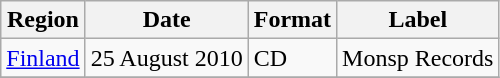<table class=wikitable>
<tr>
<th>Region</th>
<th>Date</th>
<th>Format</th>
<th>Label</th>
</tr>
<tr>
<td><a href='#'>Finland</a></td>
<td>25 August 2010</td>
<td>CD</td>
<td>Monsp Records</td>
</tr>
<tr>
</tr>
</table>
